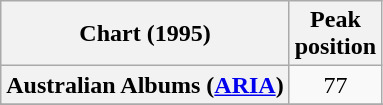<table class="wikitable sortable plainrowheaders">
<tr>
<th>Chart (1995)</th>
<th>Peak<br>position</th>
</tr>
<tr>
<th scope="row">Australian Albums (<a href='#'>ARIA</a>)</th>
<td align="center">77</td>
</tr>
<tr>
</tr>
<tr>
</tr>
</table>
